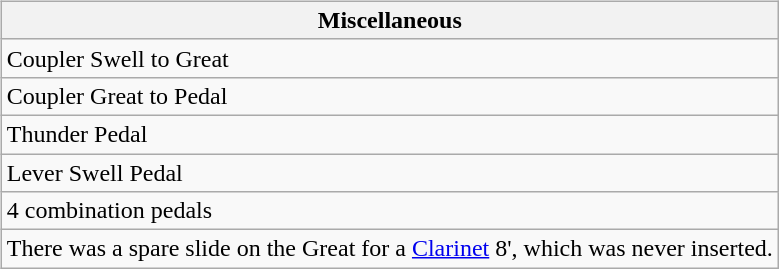<table class="wikitable" align="left" style="margin: 5px;">
<tr>
<th>Miscellaneous</th>
</tr>
<tr>
<td>Coupler Swell to Great</td>
</tr>
<tr>
<td>Coupler Great to Pedal</td>
</tr>
<tr>
<td>Thunder Pedal</td>
</tr>
<tr>
<td>Lever Swell Pedal</td>
</tr>
<tr>
<td>4 combination pedals</td>
</tr>
<tr>
<td>There was a spare slide on the Great for a <a href='#'>Clarinet</a> 8', which was never inserted.</td>
</tr>
</table>
